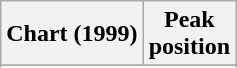<table class="wikitable sortable plainrowheaders" style="text-align:center">
<tr>
<th scope="col">Chart (1999)</th>
<th scope="col">Peak<br> position</th>
</tr>
<tr>
</tr>
<tr>
</tr>
<tr>
</tr>
<tr>
</tr>
<tr>
</tr>
</table>
